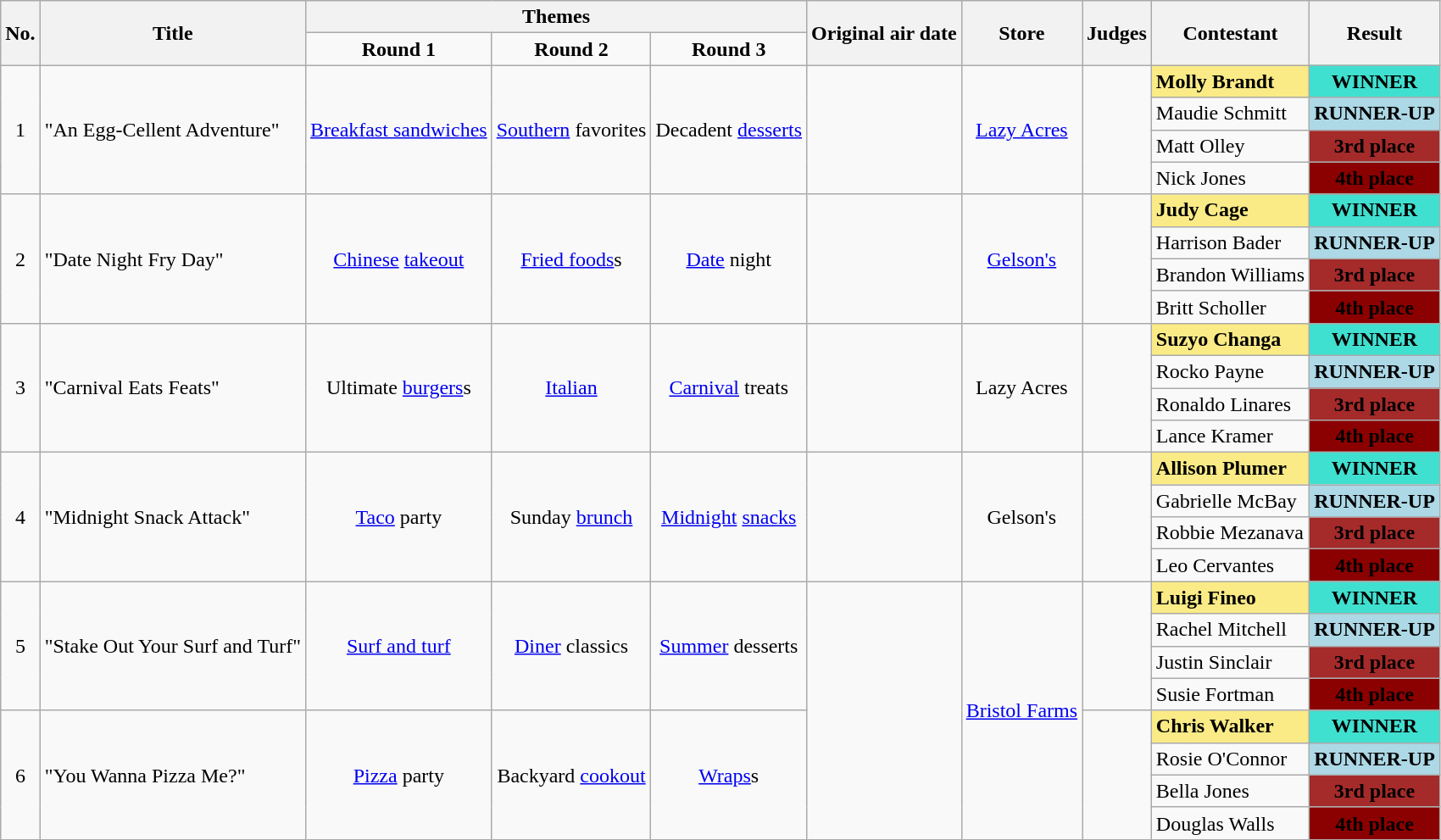<table class="wikitable">
<tr align=center>
<th rowspan=2>No.</th>
<th rowspan=2>Title</th>
<th colspan=3>Themes</th>
<th rowspan=2>Original air date<br></th>
<th rowspan=2>Store </th>
<th rowspan=2>Judges</th>
<th rowspan=2>Contestant</th>
<th rowspan=2>Result</th>
</tr>
<tr align=center>
<td><strong>Round 1</strong></td>
<td><strong>Round 2</strong></td>
<td><strong>Round 3</strong></td>
</tr>
<tr>
<td rowspan=4 align=center>1</td>
<td rowspan=4>"An Egg-Cellent Adventure"</td>
<td rowspan=4 align=center><a href='#'>Breakfast sandwiches</a></td>
<td rowspan=4 align=center><a href='#'>Southern</a> favorites</td>
<td rowspan=4 align=center>Decadent <a href='#'>desserts</a></td>
<td rowspan=4 align=center valign=center><br></td>
<td rowspan=4 align=center valign=center><a href='#'>Lazy Acres</a> </td>
<td rowspan=4 valign=center></td>
<td style="background:#FAEB86"><strong>Molly Brandt</strong></td>
<td align=center valign=center style="background:turquoise;"><strong>WINNER</strong></td>
</tr>
<tr>
<td>Maudie Schmitt</td>
<td align=center valign=center style="background:lightblue;"><strong>RUNNER-UP</strong></td>
</tr>
<tr>
<td>Matt Olley</td>
<td align=center valign=center style="background:brown;"><strong>3rd place</strong></td>
</tr>
<tr>
<td>Nick Jones</td>
<td align=center valign=center style="background:darkred;"><strong>4th place</strong></td>
</tr>
<tr>
<td rowspan=4 align=center>2</td>
<td rowspan=4>"Date Night Fry Day"</td>
<td rowspan=4 align=center><a href='#'>Chinese</a> <a href='#'>takeout</a></td>
<td rowspan=4 align=center><a href='#'>Fried foods</a>s</td>
<td rowspan=4 align=center><a href='#'>Date</a> night</td>
<td rowspan=4 align=center valign=center></td>
<td rowspan=4 align=center valign=center><a href='#'>Gelson's</a> </td>
<td rowspan=4 valign=center></td>
<td style="background:#FAEB86"><strong>Judy Cage</strong></td>
<td align=center valign=center style="background:turquoise;"><strong>WINNER</strong></td>
</tr>
<tr>
<td>Harrison Bader</td>
<td align=center valign=center style="background:lightblue;"><strong>RUNNER-UP</strong></td>
</tr>
<tr>
<td>Brandon Williams</td>
<td align=center valign=center style="background:brown;"><strong>3rd place</strong></td>
</tr>
<tr>
<td>Britt Scholler</td>
<td align=center valign=center style="background:darkred;"><strong>4th place</strong></td>
</tr>
<tr>
<td rowspan=4 align=center>3</td>
<td rowspan=4>"Carnival Eats Feats"</td>
<td rowspan=4 align=center>Ultimate <a href='#'>burgers</a>s</td>
<td rowspan=4 align=center><a href='#'>Italian</a></td>
<td rowspan=4 align=center><a href='#'>Carnival</a> treats</td>
<td rowspan=4 align=center valign=center></td>
<td rowspan=4 align=center valign=center>Lazy Acres </td>
<td rowspan=4 valign=center></td>
<td style="background:#FAEB86"><strong>Suzyo Changa</strong></td>
<td align=center valign=center style="background:turquoise;"><strong>WINNER</strong></td>
</tr>
<tr>
<td>Rocko Payne</td>
<td align=center valign=center style="background:lightblue;"><strong>RUNNER-UP</strong></td>
</tr>
<tr>
<td>Ronaldo Linares</td>
<td align=center valign=center style="background:brown;"><strong>3rd place</strong></td>
</tr>
<tr>
<td>Lance Kramer</td>
<td align=center valign=center style="background:darkred;"><strong>4th place</strong></td>
</tr>
<tr>
<td rowspan=4 align=center>4</td>
<td rowspan=4>"Midnight Snack Attack"</td>
<td rowspan=4 align=center><a href='#'>Taco</a> party</td>
<td rowspan=4 align=center>Sunday <a href='#'>brunch</a></td>
<td rowspan=4 align=center><a href='#'>Midnight</a> <a href='#'>snacks</a></td>
<td rowspan=4 align=center valign=center></td>
<td rowspan=4 align=center valign=center>Gelson's </td>
<td rowspan=4 valign=center></td>
<td style="background:#FAEB86"><strong>Allison Plumer</strong></td>
<td align=center valign=center style="background:turquoise;"><strong>WINNER</strong></td>
</tr>
<tr>
<td>Gabrielle McBay</td>
<td align=center valign=center style="background:lightblue;"><strong>RUNNER-UP</strong></td>
</tr>
<tr>
<td>Robbie Mezanava</td>
<td align=center valign=center style="background:brown;"><strong>3rd place</strong></td>
</tr>
<tr>
<td>Leo Cervantes</td>
<td align=center valign=center style="background:darkred;"><strong>4th place</strong></td>
</tr>
<tr>
<td rowspan=4 align=center>5</td>
<td rowspan=4>"Stake Out Your Surf and Turf"</td>
<td rowspan=4 align=center><a href='#'>Surf and turf</a></td>
<td rowspan=4 align=center><a href='#'>Diner</a> classics</td>
<td rowspan=4 align=center><a href='#'>Summer</a> desserts</td>
<td rowspan=8 align=center valign=center></td>
<td rowspan=8 align=center valign=center><a href='#'>Bristol Farms</a> </td>
<td rowspan=4 valign=center></td>
<td style="background:#FAEB86"><strong>Luigi Fineo</strong></td>
<td align=center valign=center style="background:turquoise;"><strong>WINNER</strong></td>
</tr>
<tr>
<td>Rachel Mitchell</td>
<td align=center valign=center style="background:lightblue;"><strong>RUNNER-UP</strong></td>
</tr>
<tr>
<td>Justin Sinclair</td>
<td align=center valign=center style="background:brown;"><strong>3rd place</strong></td>
</tr>
<tr>
<td>Susie Fortman</td>
<td align=center valign=center style="background:darkred;"><strong>4th place</strong></td>
</tr>
<tr>
<td rowspan=4 align=center>6</td>
<td rowspan=4>"You Wanna Pizza Me?"</td>
<td rowspan=4 align=center><a href='#'>Pizza</a> party</td>
<td rowspan=4 align=center>Backyard <a href='#'>cookout</a></td>
<td rowspan=4 align=center><a href='#'>Wraps</a>s</td>
<td rowspan=4 valign=center></td>
<td style="background:#FAEB86"><strong>Chris Walker</strong></td>
<td align=center valign=center style="background:turquoise;"><strong>WINNER</strong></td>
</tr>
<tr>
<td>Rosie O'Connor</td>
<td align=center valign=center style="background:lightblue;"><strong>RUNNER-UP</strong></td>
</tr>
<tr>
<td>Bella Jones</td>
<td align=center valign=center style="background:brown;"><strong>3rd place</strong></td>
</tr>
<tr>
<td>Douglas Walls</td>
<td align=center valign=center style="background:darkred;"><strong>4th place</strong></td>
</tr>
</table>
